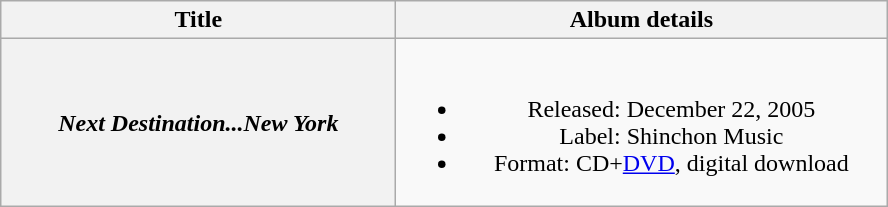<table class="wikitable plainrowheaders" style="text-align:center;">
<tr>
<th scope="col" style="width:16em;">Title</th>
<th scope="col" style="width:20em;">Album details</th>
</tr>
<tr>
<th scope="row"><em>Next Destination...New York</em></th>
<td><br><ul><li>Released: December 22, 2005</li><li>Label: Shinchon Music</li><li>Format: CD+<a href='#'>DVD</a>, digital download</li></ul></td>
</tr>
</table>
